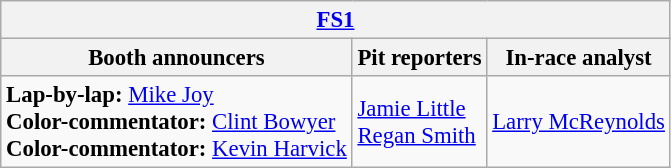<table class="wikitable" style="font-size: 95%">
<tr>
<th colspan="3"><a href='#'>FS1</a></th>
</tr>
<tr>
<th>Booth announcers</th>
<th>Pit reporters</th>
<th>In-race analyst</th>
</tr>
<tr>
<td><strong>Lap-by-lap:</strong> <a href='#'>Mike Joy</a><br><strong>Color-commentator:</strong> <a href='#'>Clint Bowyer</a><br><strong>Color-commentator:</strong> <a href='#'>Kevin Harvick</a></td>
<td><a href='#'>Jamie Little</a><br><a href='#'>Regan Smith</a></td>
<td><a href='#'>Larry McReynolds</a></td>
</tr>
</table>
